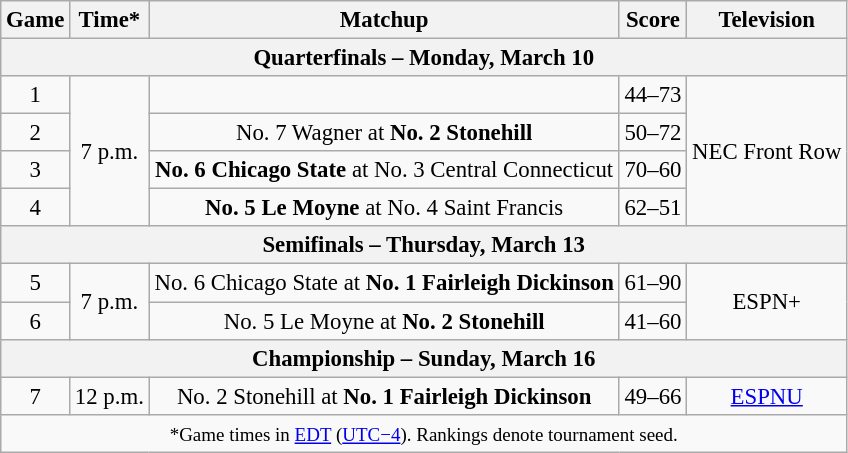<table class="wikitable" style="font-size: 95%;text-align:center">
<tr>
<th>Game</th>
<th>Time*</th>
<th>Matchup</th>
<th>Score</th>
<th>Television</th>
</tr>
<tr>
<th colspan="6">Quarterfinals – Monday, March 10</th>
</tr>
<tr>
<td>1</td>
<td rowspan="4"; style="white-space: nowrap;">7 p.m.</td>
<td></td>
<td>44–73</td>
<td rowspan="4">NEC Front Row</td>
</tr>
<tr>
<td>2</td>
<td>No. 7 Wagner at <strong>No. 2 Stonehill</strong></td>
<td>50–72</td>
</tr>
<tr>
<td>3</td>
<td><strong>No. 6 Chicago State</strong> at No. 3 Central Connecticut</td>
<td>70–60</td>
</tr>
<tr>
<td>4</td>
<td><strong>No. 5 Le Moyne</strong> at No. 4 Saint Francis</td>
<td>62–51</td>
</tr>
<tr>
<th colspan="6">Semifinals – Thursday, March 13</th>
</tr>
<tr>
<td>5</td>
<td rowspan="2"; style="white-space: nowrap;">7 p.m.</td>
<td>No. 6 Chicago State at <strong>No. 1 Fairleigh Dickinson</strong></td>
<td>61–90</td>
<td rowspan=2>ESPN+</td>
</tr>
<tr>
<td>6</td>
<td>No. 5 Le Moyne at <strong>No. 2 Stonehill</strong></td>
<td>41–60</td>
</tr>
<tr>
<th colspan="6">Championship – Sunday, March 16</th>
</tr>
<tr>
<td>7</td>
<td>12 p.m.</td>
<td>No. 2 Stonehill at <strong>No. 1 Fairleigh Dickinson</strong></td>
<td>49–66</td>
<td><a href='#'>ESPNU</a></td>
</tr>
<tr>
<td colspan="6"><small>*Game times in <a href='#'>EDT</a> (<a href='#'>UTC−4</a>). Rankings denote tournament seed.</small></td>
</tr>
</table>
